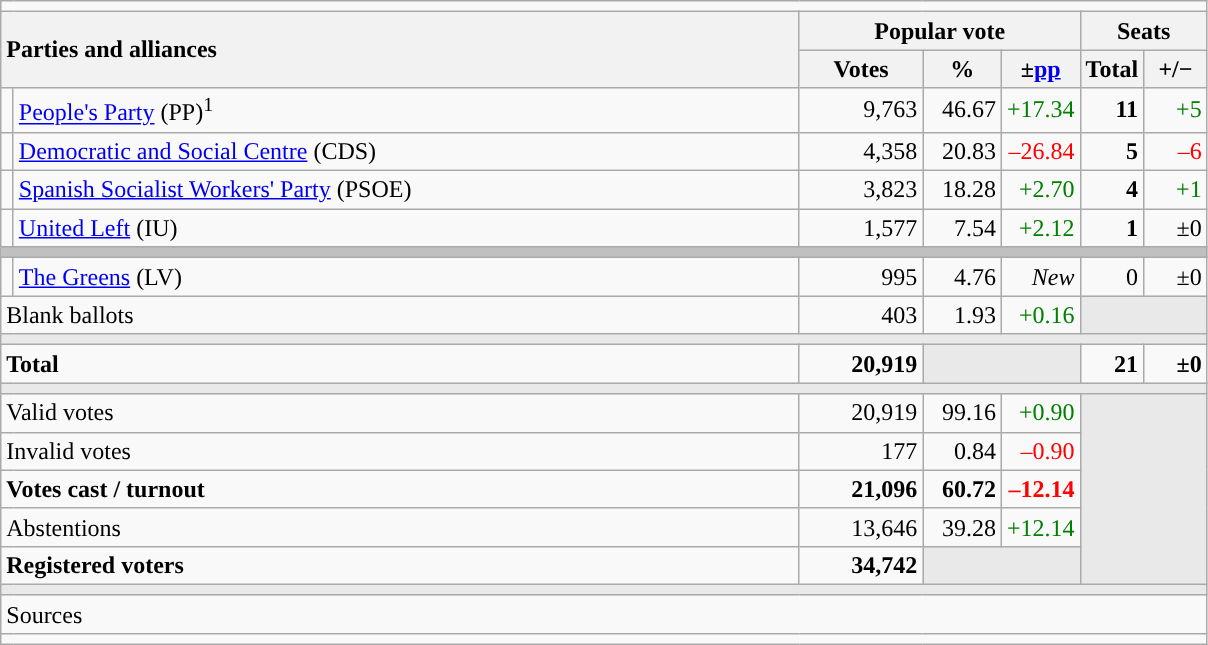<table class="wikitable" style="text-align:right;">
<tr>
<td colspan="7"></td>
</tr>
<tr>
<th style="text-align:left;" rowspan="2" colspan="2" width="525">Parties and alliances</th>
<th colspan="3">Popular vote</th>
<th colspan="2">Seats</th>
</tr>
<tr>
<th width="75">Votes</th>
<th width="45">%</th>
<th width="45">±<a href='#'>pp</a></th>
<th width="35">Total</th>
<th width="35">+/−</th>
</tr>
<tr>
<td width="1" style="color:inherit;background:"></td>
<td align="left"><a href='#'>People's Party</a> (PP)<sup>1</sup></td>
<td>9,763</td>
<td>46.67</td>
<td style="color:green;">+17.34</td>
<td><strong>11</strong></td>
<td style="color:green;">+5</td>
</tr>
<tr>
<td style="color:inherit;background:"></td>
<td align="left"><a href='#'>Democratic and Social Centre</a> (CDS)</td>
<td>4,358</td>
<td>20.83</td>
<td style="color:red;">–26.84</td>
<td><strong>5</strong></td>
<td style="color:red;">–6</td>
</tr>
<tr>
<td style="color:inherit;background:"></td>
<td align="left"><a href='#'>Spanish Socialist Workers' Party</a> (PSOE)</td>
<td>3,823</td>
<td>18.28</td>
<td style="color:green;">+2.70</td>
<td><strong>4</strong></td>
<td style="color:green;">+1</td>
</tr>
<tr>
<td style="color:inherit;background:"></td>
<td align="left"><a href='#'>United Left</a> (IU)</td>
<td>1,577</td>
<td>7.54</td>
<td style="color:green;">+2.12</td>
<td><strong>1</strong></td>
<td>±0</td>
</tr>
<tr>
<td colspan="7" bgcolor="#C0C0C0"></td>
</tr>
<tr>
<td style="color:inherit;background:"></td>
<td align="left"><a href='#'>The Greens</a> (LV)</td>
<td>995</td>
<td>4.76</td>
<td><em>New</em></td>
<td>0</td>
<td>±0</td>
</tr>
<tr>
<td align="left" colspan="2">Blank ballots</td>
<td>403</td>
<td>1.93</td>
<td style="color:green;">+0.16</td>
<td bgcolor="#E9E9E9" colspan="2"></td>
</tr>
<tr>
<td colspan="7" bgcolor="#E9E9E9"></td>
</tr>
<tr style="font-weight:bold;">
<td align="left" colspan="2">Total</td>
<td>20,919</td>
<td bgcolor="#E9E9E9" colspan="2"></td>
<td>21</td>
<td>±0</td>
</tr>
<tr>
<td colspan="7" bgcolor="#E9E9E9"></td>
</tr>
<tr>
<td align="left" colspan="2">Valid votes</td>
<td>20,919</td>
<td>99.16</td>
<td style="color:green;">+0.90</td>
<td bgcolor="#E9E9E9" colspan="2" rowspan="5"></td>
</tr>
<tr>
<td align="left" colspan="2">Invalid votes</td>
<td>177</td>
<td>0.84</td>
<td style="color:red;">–0.90</td>
</tr>
<tr style="font-weight:bold;">
<td align="left" colspan="2">Votes cast / turnout</td>
<td>21,096</td>
<td>60.72</td>
<td style="color:red;">–12.14</td>
</tr>
<tr>
<td align="left" colspan="2">Abstentions</td>
<td>13,646</td>
<td>39.28</td>
<td style="color:green;">+12.14</td>
</tr>
<tr style="font-weight:bold;">
<td align="left" colspan="2">Registered voters</td>
<td>34,742</td>
<td bgcolor="#E9E9E9" colspan="2"></td>
</tr>
<tr>
<td colspan="7" bgcolor="#E9E9E9"></td>
</tr>
<tr>
<td align="left" colspan="7">Sources</td>
</tr>
<tr>
<td colspan="7" style="text-align:left; max-width:790px;"></td>
</tr>
</table>
